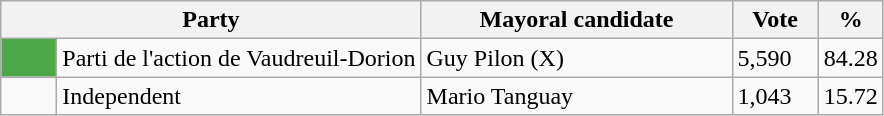<table class="wikitable">
<tr>
<th bgcolor="#DDDDFF" width="230px" colspan="2">Party</th>
<th bgcolor="#DDDDFF" width="200px">Mayoral candidate</th>
<th bgcolor="#DDDDFF" width="50px">Vote</th>
<th bgcolor="#DDDDFF" width="30px">%</th>
</tr>
<tr>
<td bgcolor=#4DA849  width="30px"> </td>
<td>Parti de l'action de Vaudreuil-Dorion</td>
<td>Guy Pilon (X)</td>
<td>5,590</td>
<td>84.28</td>
</tr>
<tr>
<td> </td>
<td>Independent</td>
<td>Mario Tanguay</td>
<td>1,043</td>
<td>15.72</td>
</tr>
</table>
